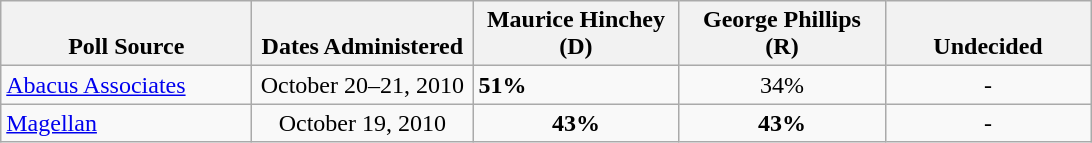<table class="wikitable">
<tr style="vertical-align:bottom;">
<th style="width:160px;">Poll Source</th>
<th style="width:140px;">Dates Administered</th>
<th style="width:130px;">Maurice Hinchey (D)</th>
<th style="width:130px;">George Phillips (R)</th>
<th style="width:130px;">Undecided</th>
</tr>
<tr>
<td><a href='#'>Abacus Associates</a></td>
<td style="text-align:center;">October 20–21, 2010</td>
<td><strong>51%</strong></td>
<td style="text-align:center;">34%</td>
<td style="text-align:center;">-</td>
</tr>
<tr>
<td><a href='#'>Magellan</a></td>
<td style="text-align:center;">October 19, 2010</td>
<td style="text-align:center;"><strong>43%</strong></td>
<td style="text-align:center;"><strong>43%</strong></td>
<td style="text-align:center;">-</td>
</tr>
</table>
